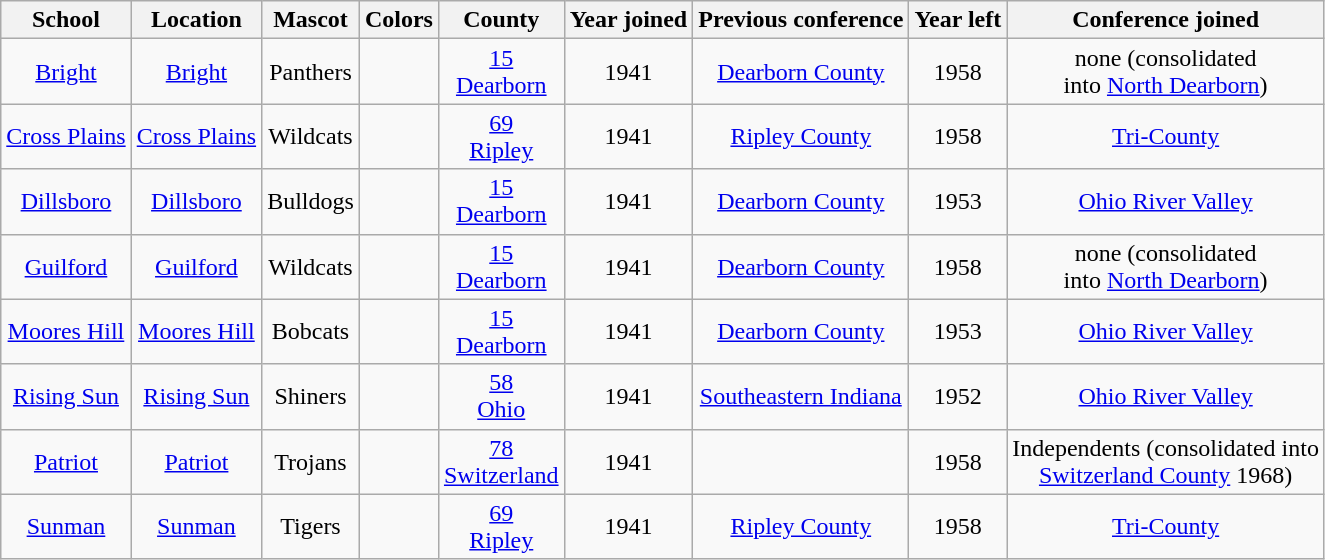<table class="wikitable" style="text-align:center;">
<tr>
<th>School</th>
<th>Location</th>
<th>Mascot</th>
<th>Colors</th>
<th>County</th>
<th>Year joined</th>
<th>Previous conference</th>
<th>Year left</th>
<th>Conference joined</th>
</tr>
<tr>
<td><a href='#'>Bright</a></td>
<td><a href='#'>Bright</a></td>
<td>Panthers</td>
<td> </td>
<td><a href='#'>15 <br> Dearborn</a></td>
<td>1941</td>
<td><a href='#'>Dearborn County</a></td>
<td>1958</td>
<td>none (consolidated <br> into <a href='#'>North Dearborn</a>)</td>
</tr>
<tr>
<td><a href='#'>Cross Plains</a></td>
<td><a href='#'>Cross Plains</a></td>
<td>Wildcats</td>
<td> </td>
<td><a href='#'>69 <br> Ripley</a></td>
<td>1941</td>
<td><a href='#'>Ripley County</a></td>
<td>1958</td>
<td><a href='#'>Tri-County</a></td>
</tr>
<tr>
<td><a href='#'>Dillsboro</a></td>
<td><a href='#'>Dillsboro</a></td>
<td>Bulldogs</td>
<td>  </td>
<td><a href='#'>15 <br> Dearborn</a></td>
<td>1941</td>
<td><a href='#'>Dearborn County</a></td>
<td>1953</td>
<td><a href='#'>Ohio River Valley</a></td>
</tr>
<tr>
<td><a href='#'>Guilford</a></td>
<td><a href='#'>Guilford</a></td>
<td>Wildcats</td>
<td> </td>
<td><a href='#'>15 <br> Dearborn</a></td>
<td>1941</td>
<td><a href='#'>Dearborn County</a></td>
<td>1958</td>
<td>none (consolidated <br> into <a href='#'>North Dearborn</a>)</td>
</tr>
<tr>
<td><a href='#'>Moores Hill</a></td>
<td><a href='#'>Moores Hill</a></td>
<td>Bobcats</td>
<td> </td>
<td><a href='#'>15 <br> Dearborn</a></td>
<td>1941</td>
<td><a href='#'>Dearborn County</a></td>
<td>1953</td>
<td><a href='#'>Ohio River Valley</a></td>
</tr>
<tr>
<td><a href='#'>Rising Sun</a></td>
<td><a href='#'>Rising Sun</a></td>
<td>Shiners</td>
<td>  </td>
<td><a href='#'>58 <br> Ohio</a></td>
<td>1941</td>
<td><a href='#'>Southeastern Indiana</a></td>
<td>1952</td>
<td><a href='#'>Ohio River Valley</a></td>
</tr>
<tr>
<td><a href='#'>Patriot</a></td>
<td><a href='#'>Patriot</a></td>
<td>Trojans</td>
<td> </td>
<td><a href='#'>78 <br> Switzerland</a></td>
<td>1941</td>
<td></td>
<td>1958</td>
<td>Independents (consolidated into <br> <a href='#'>Switzerland County</a> 1968)</td>
</tr>
<tr>
<td><a href='#'>Sunman</a></td>
<td><a href='#'>Sunman</a></td>
<td>Tigers</td>
<td>  </td>
<td><a href='#'>69 <br> Ripley</a></td>
<td>1941</td>
<td><a href='#'>Ripley County</a></td>
<td>1958</td>
<td><a href='#'>Tri-County</a></td>
</tr>
</table>
